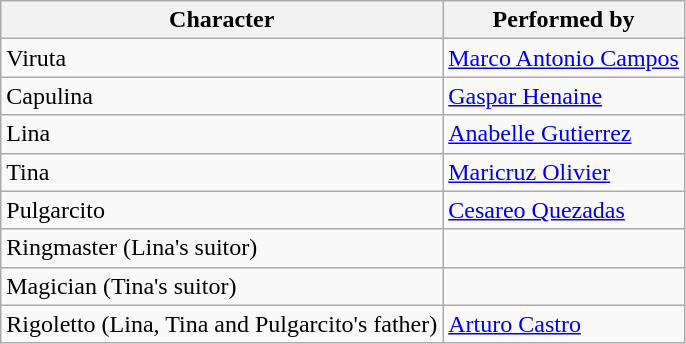<table class="wikitable">
<tr>
<th>Character</th>
<th>Performed by</th>
</tr>
<tr>
<td>Viruta</td>
<td><a href='#'>Marco Antonio Campos</a></td>
</tr>
<tr>
<td>Capulina</td>
<td><a href='#'>Gaspar Henaine</a></td>
</tr>
<tr>
<td>Lina</td>
<td><a href='#'>Anabelle Gutierrez</a></td>
</tr>
<tr>
<td>Tina</td>
<td><a href='#'>Maricruz Olivier</a></td>
</tr>
<tr>
<td>Pulgarcito</td>
<td><a href='#'>Cesareo Quezadas</a></td>
</tr>
<tr>
<td>Ringmaster (Lina's suitor)</td>
<td></td>
</tr>
<tr>
<td>Magician (Tina's suitor)</td>
<td></td>
</tr>
<tr>
<td>Rigoletto (Lina, Tina and Pulgarcito's father)</td>
<td><a href='#'>Arturo Castro</a></td>
</tr>
</table>
